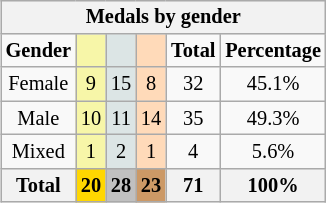<table class=wikitable style="font-size:85%; float:right;text-align:center">
<tr bgcolor=EFEFEF>
<th colspan=6>Medals by gender</th>
</tr>
<tr>
<td><strong>Gender</strong></td>
<td bgcolor=F7F6A8></td>
<td bgcolor=DCE5E5></td>
<td bgcolor=FFDAB9></td>
<td><strong>Total</strong></td>
<td><strong>Percentage</strong></td>
</tr>
<tr>
<td>Female</td>
<td bgcolor=F7F6A8>9</td>
<td bgcolor=DCE5E5>15</td>
<td bgcolor=FFDAB9>8</td>
<td>32</td>
<td>45.1%</td>
</tr>
<tr>
<td>Male</td>
<td bgcolor=F7F6A8>10</td>
<td bgcolor=DCE5E5>11</td>
<td bgcolor=FFDAB9>14</td>
<td>35</td>
<td>49.3%</td>
</tr>
<tr>
<td>Mixed</td>
<td bgcolor=F7F6A8>1</td>
<td bgcolor=DCE5E5>2</td>
<td bgcolor=FFDAB9>1</td>
<td>4</td>
<td>5.6%</td>
</tr>
<tr>
<th>Total</th>
<th style="background:gold;">20</th>
<th style="background:silver;">28</th>
<th style="background:#c96;">23</th>
<th>71</th>
<th>100%</th>
</tr>
</table>
